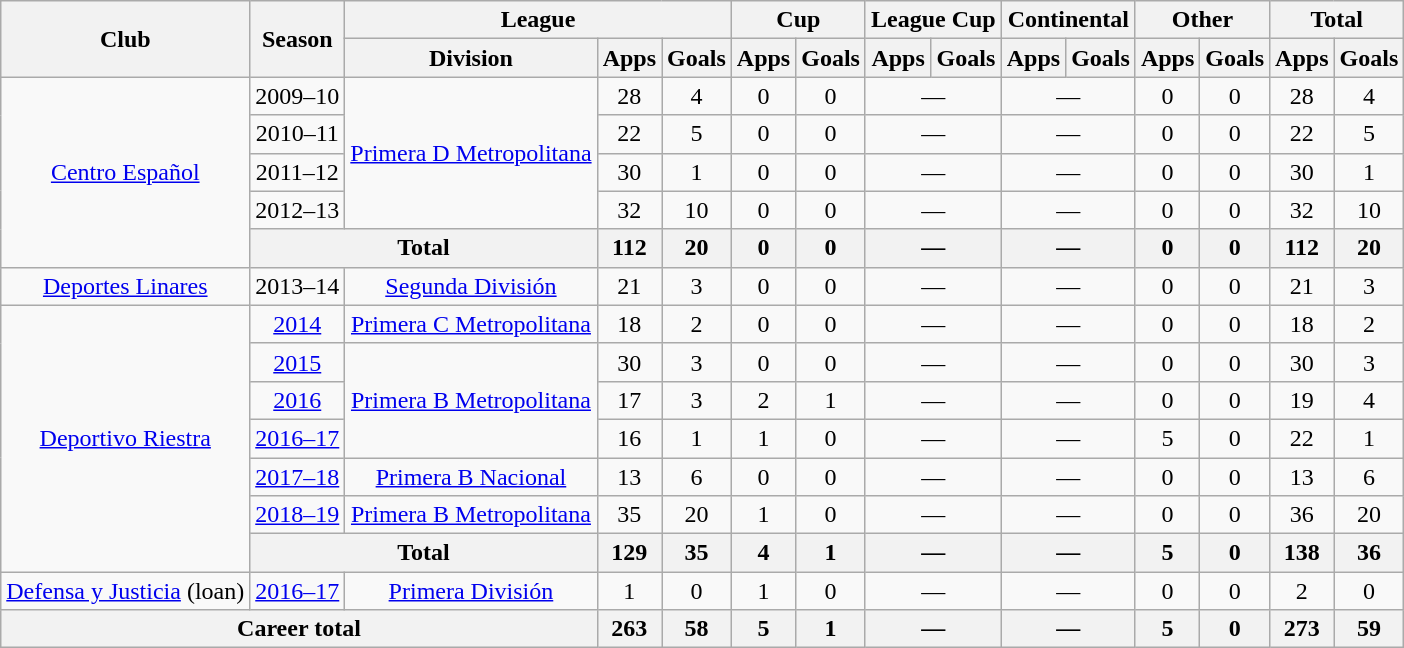<table class="wikitable" style="text-align:center">
<tr>
<th rowspan="2">Club</th>
<th rowspan="2">Season</th>
<th colspan="3">League</th>
<th colspan="2">Cup</th>
<th colspan="2">League Cup</th>
<th colspan="2">Continental</th>
<th colspan="2">Other</th>
<th colspan="2">Total</th>
</tr>
<tr>
<th>Division</th>
<th>Apps</th>
<th>Goals</th>
<th>Apps</th>
<th>Goals</th>
<th>Apps</th>
<th>Goals</th>
<th>Apps</th>
<th>Goals</th>
<th>Apps</th>
<th>Goals</th>
<th>Apps</th>
<th>Goals</th>
</tr>
<tr>
<td rowspan="5"><a href='#'>Centro Español</a></td>
<td>2009–10</td>
<td rowspan="4"><a href='#'>Primera D Metropolitana</a></td>
<td>28</td>
<td>4</td>
<td>0</td>
<td>0</td>
<td colspan="2">—</td>
<td colspan="2">—</td>
<td>0</td>
<td>0</td>
<td>28</td>
<td>4</td>
</tr>
<tr>
<td>2010–11</td>
<td>22</td>
<td>5</td>
<td>0</td>
<td>0</td>
<td colspan="2">—</td>
<td colspan="2">—</td>
<td>0</td>
<td>0</td>
<td>22</td>
<td>5</td>
</tr>
<tr>
<td>2011–12</td>
<td>30</td>
<td>1</td>
<td>0</td>
<td>0</td>
<td colspan="2">—</td>
<td colspan="2">—</td>
<td>0</td>
<td>0</td>
<td>30</td>
<td>1</td>
</tr>
<tr>
<td>2012–13</td>
<td>32</td>
<td>10</td>
<td>0</td>
<td>0</td>
<td colspan="2">—</td>
<td colspan="2">—</td>
<td>0</td>
<td>0</td>
<td>32</td>
<td>10</td>
</tr>
<tr>
<th colspan="2">Total</th>
<th>112</th>
<th>20</th>
<th>0</th>
<th>0</th>
<th colspan="2">—</th>
<th colspan="2">—</th>
<th>0</th>
<th>0</th>
<th>112</th>
<th>20</th>
</tr>
<tr>
<td rowspan="1"><a href='#'>Deportes Linares</a></td>
<td>2013–14</td>
<td rowspan="1"><a href='#'>Segunda División</a></td>
<td>21</td>
<td>3</td>
<td>0</td>
<td>0</td>
<td colspan="2">—</td>
<td colspan="2">—</td>
<td>0</td>
<td>0</td>
<td>21</td>
<td>3</td>
</tr>
<tr>
<td rowspan="7"><a href='#'>Deportivo Riestra</a></td>
<td><a href='#'>2014</a></td>
<td rowspan="1"><a href='#'>Primera C Metropolitana</a></td>
<td>18</td>
<td>2</td>
<td>0</td>
<td>0</td>
<td colspan="2">—</td>
<td colspan="2">—</td>
<td>0</td>
<td>0</td>
<td>18</td>
<td>2</td>
</tr>
<tr>
<td><a href='#'>2015</a></td>
<td rowspan="3"><a href='#'>Primera B Metropolitana</a></td>
<td>30</td>
<td>3</td>
<td>0</td>
<td>0</td>
<td colspan="2">—</td>
<td colspan="2">—</td>
<td>0</td>
<td>0</td>
<td>30</td>
<td>3</td>
</tr>
<tr>
<td><a href='#'>2016</a></td>
<td>17</td>
<td>3</td>
<td>2</td>
<td>1</td>
<td colspan="2">—</td>
<td colspan="2">—</td>
<td>0</td>
<td>0</td>
<td>19</td>
<td>4</td>
</tr>
<tr>
<td><a href='#'>2016–17</a></td>
<td>16</td>
<td>1</td>
<td>1</td>
<td>0</td>
<td colspan="2">—</td>
<td colspan="2">—</td>
<td>5</td>
<td>0</td>
<td>22</td>
<td>1</td>
</tr>
<tr>
<td><a href='#'>2017–18</a></td>
<td rowspan="1"><a href='#'>Primera B Nacional</a></td>
<td>13</td>
<td>6</td>
<td>0</td>
<td>0</td>
<td colspan="2">—</td>
<td colspan="2">—</td>
<td>0</td>
<td>0</td>
<td>13</td>
<td>6</td>
</tr>
<tr>
<td><a href='#'>2018–19</a></td>
<td rowspan="1"><a href='#'>Primera B Metropolitana</a></td>
<td>35</td>
<td>20</td>
<td>1</td>
<td>0</td>
<td colspan="2">—</td>
<td colspan="2">—</td>
<td>0</td>
<td>0</td>
<td>36</td>
<td>20</td>
</tr>
<tr>
<th colspan="2">Total</th>
<th>129</th>
<th>35</th>
<th>4</th>
<th>1</th>
<th colspan="2">—</th>
<th colspan="2">—</th>
<th>5</th>
<th>0</th>
<th>138</th>
<th>36</th>
</tr>
<tr>
<td rowspan="1"><a href='#'>Defensa y Justicia</a> (loan)</td>
<td><a href='#'>2016–17</a></td>
<td rowspan="1"><a href='#'>Primera División</a></td>
<td>1</td>
<td>0</td>
<td>1</td>
<td>0</td>
<td colspan="2">—</td>
<td colspan="2">—</td>
<td>0</td>
<td>0</td>
<td>2</td>
<td>0</td>
</tr>
<tr>
<th colspan="3">Career total</th>
<th>263</th>
<th>58</th>
<th>5</th>
<th>1</th>
<th colspan="2">—</th>
<th colspan="2">—</th>
<th>5</th>
<th>0</th>
<th>273</th>
<th>59</th>
</tr>
</table>
